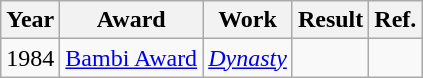<table class="wikitable">
<tr>
<th>Year</th>
<th>Award</th>
<th>Work</th>
<th>Result</th>
<th>Ref.</th>
</tr>
<tr>
<td>1984</td>
<td><a href='#'>Bambi Award</a></td>
<td><a href='#'><em>Dynasty</em></a></td>
<td></td>
<td style="text-align:center;"></td>
</tr>
</table>
